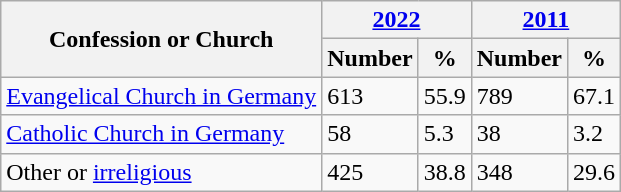<table class="wikitable sortable">
<tr>
<th rowspan="2">Confession or Church</th>
<th colspan="2"><a href='#'>2022</a></th>
<th colspan="2"><a href='#'>2011</a></th>
</tr>
<tr>
<th>Number</th>
<th>%</th>
<th>Number</th>
<th>%</th>
</tr>
<tr>
<td><a href='#'>Evangelical Church in Germany</a></td>
<td>613</td>
<td>55.9</td>
<td>789</td>
<td>67.1</td>
</tr>
<tr>
<td><a href='#'>Catholic Church in Germany</a></td>
<td>58</td>
<td>5.3</td>
<td>38</td>
<td>3.2</td>
</tr>
<tr>
<td>Other or <a href='#'>irreligious</a></td>
<td>425</td>
<td>38.8</td>
<td>348</td>
<td>29.6</td>
</tr>
</table>
